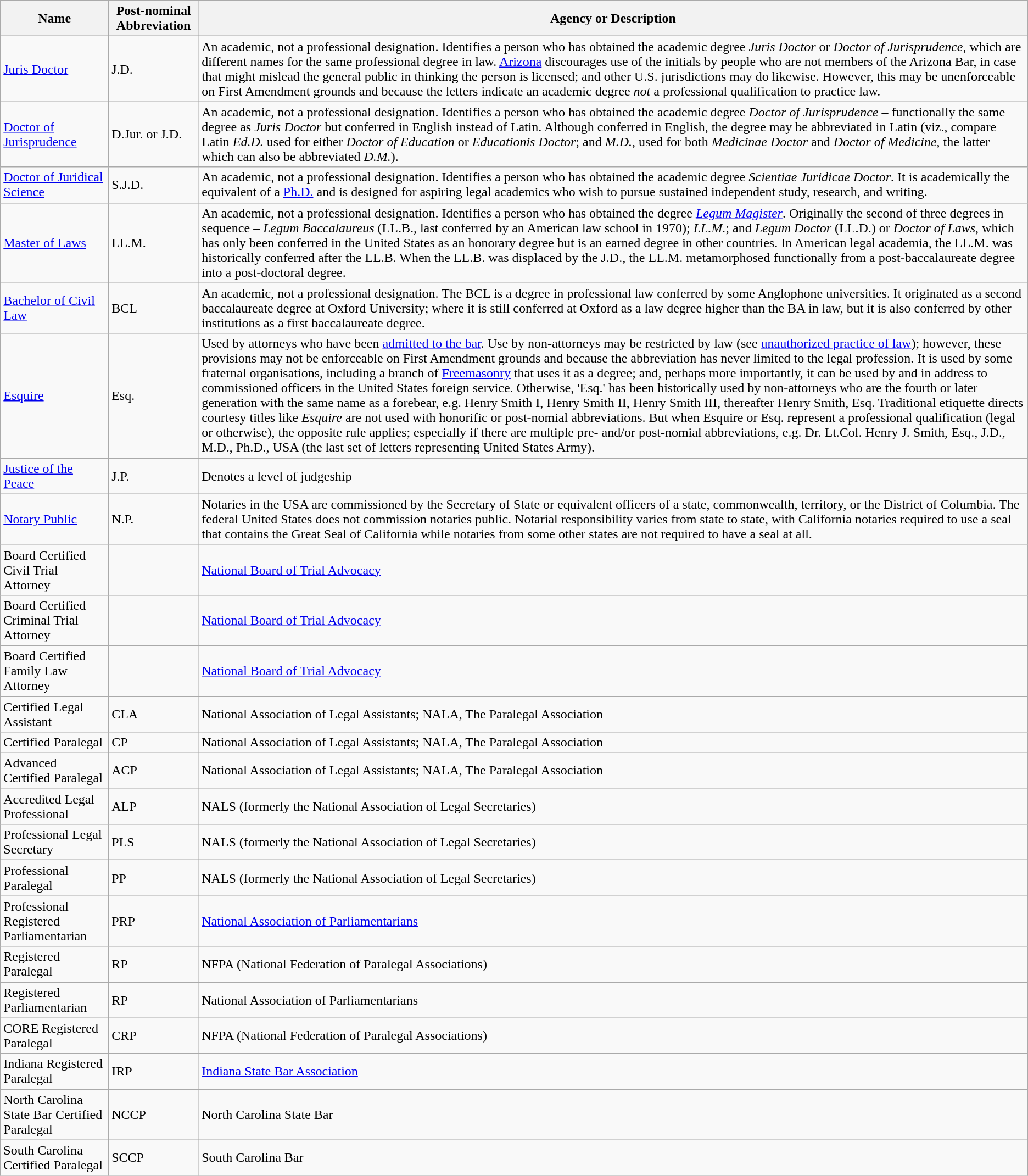<table class="wikitable sortable">
<tr>
<th>Name</th>
<th>Post-nominal Abbreviation</th>
<th>Agency or Description</th>
</tr>
<tr>
<td><a href='#'>Juris Doctor</a></td>
<td>J.D.</td>
<td>An academic, not a professional designation. Identifies a person who has obtained the academic degree <em>Juris Doctor</em> or <em>Doctor of Jurisprudence</em>, which are different names for the same professional degree in law. <a href='#'>Arizona</a> discourages use of the initials by people who are not members of the Arizona Bar, in case that might mislead the general public in thinking the person is licensed; and other U.S. jurisdictions may do likewise. However, this may be unenforceable on First Amendment grounds and because the letters indicate an academic degree <em>not</em> a professional qualification to practice law.</td>
</tr>
<tr>
<td><a href='#'>Doctor of Jurisprudence</a></td>
<td>D.Jur. or J.D.</td>
<td>An academic, not a professional designation. Identifies a person who has obtained the academic degree <em>Doctor of Jurisprudence</em> – functionally the same degree as <em>Juris Doctor</em> but conferred in English instead of Latin. Although conferred in English, the degree may be abbreviated in Latin (viz., compare Latin <em>Ed.D.</em> used for either <em>Doctor of Education</em> or <em>Educationis Doctor</em>; and <em>M.D.</em>, used for both <em>Medicinae Doctor</em> and <em>Doctor of Medicine</em>, the latter which can also be abbreviated <em>D.M.</em>).</td>
</tr>
<tr>
<td><a href='#'>Doctor of Juridical Science</a></td>
<td>S.J.D.</td>
<td>An academic, not a professional designation. Identifies a person who has obtained the academic degree <em>Scientiae Juridicae Doctor</em>. It is academically the equivalent of a <a href='#'>Ph.D.</a> and is designed for aspiring legal academics who wish to pursue sustained independent study, research, and writing.</td>
</tr>
<tr>
<td><a href='#'>Master of Laws</a></td>
<td>LL.M.</td>
<td>An academic, not a professional designation. Identifies a person who has obtained the degree <em><a href='#'>Legum Magister</a></em>. Originally the second of three degrees in sequence – <em>Legum Baccalaureus</em> (LL.B., last conferred by an American law school in 1970); <em>LL.M.</em>; and <em>Legum Doctor</em> (LL.D.) or <em>Doctor of Laws</em>, which has only been conferred in the United States as an honorary degree but is an earned degree in other countries. In American legal academia, the LL.M. was historically conferred after the LL.B. When the LL.B. was displaced by the J.D., the LL.M. metamorphosed functionally from a post-baccalaureate degree into a post-doctoral degree.</td>
</tr>
<tr>
<td><a href='#'>Bachelor of Civil Law</a></td>
<td>BCL</td>
<td>An academic, not a professional designation. The BCL is a degree in professional law conferred by some Anglophone universities. It originated as a second baccalaureate degree at Oxford University; where it is still conferred at Oxford as a law degree higher than the BA in law, but it is also conferred by other institutions as a first baccalaureate degree.</td>
</tr>
<tr>
<td><a href='#'>Esquire</a></td>
<td>Esq.</td>
<td>Used by attorneys who have been <a href='#'>admitted to the bar</a>. Use by non-attorneys may be restricted by law (see <a href='#'>unauthorized practice of law</a>); however, these provisions may not be enforceable on First Amendment grounds and because the abbreviation has never limited to the legal profession. It is used by some fraternal organisations, including a branch of <a href='#'>Freemasonry</a> that uses it as a degree; and, perhaps more importantly, it can be used by and in address to commissioned officers in the United States foreign service. Otherwise, 'Esq.' has been historically used by non-attorneys who are the fourth or later generation with the same name as a forebear, e.g. Henry Smith I, Henry Smith II, Henry Smith III, thereafter Henry Smith, Esq. Traditional etiquette directs courtesy titles like <em>Esquire</em> are not used with honorific or post-nomial abbreviations. But when Esquire or Esq. represent a professional qualification (legal or otherwise), the opposite rule applies; especially if there are multiple pre- and/or post-nomial abbreviations, e.g. Dr. Lt.Col. Henry J. Smith, Esq., J.D., M.D., Ph.D., USA (the last set of letters representing United States Army).</td>
</tr>
<tr>
<td><a href='#'>Justice of the Peace</a></td>
<td>J.P.</td>
<td>Denotes a level of judgeship</td>
</tr>
<tr>
<td><a href='#'>Notary Public</a></td>
<td>N.P.</td>
<td>Notaries in the USA are commissioned by the Secretary of State or equivalent officers of a state, commonwealth, territory, or the District of Columbia. The federal United States does not commission notaries public. Notarial responsibility varies from state to state, with California notaries required to use a seal that contains the Great Seal of California while notaries from some other states are not required to have a seal at all.</td>
</tr>
<tr>
<td>Board Certified Civil Trial Attorney</td>
<td></td>
<td><a href='#'>National Board of Trial Advocacy</a></td>
</tr>
<tr>
<td>Board Certified Criminal Trial Attorney</td>
<td></td>
<td><a href='#'>National Board of Trial Advocacy</a></td>
</tr>
<tr>
<td>Board Certified Family Law Attorney</td>
<td></td>
<td><a href='#'>National Board of Trial Advocacy</a></td>
</tr>
<tr>
<td>Certified Legal Assistant</td>
<td>CLA</td>
<td>National Association of Legal Assistants; NALA, The Paralegal Association</td>
</tr>
<tr>
<td>Certified Paralegal</td>
<td>CP</td>
<td>National Association of Legal Assistants; NALA, The Paralegal Association</td>
</tr>
<tr>
<td>Advanced Certified Paralegal</td>
<td>ACP</td>
<td>National Association of Legal Assistants; NALA, The Paralegal Association</td>
</tr>
<tr>
<td>Accredited Legal Professional</td>
<td>ALP</td>
<td>NALS (formerly the National Association of Legal Secretaries)</td>
</tr>
<tr>
<td>Professional Legal Secretary</td>
<td>PLS</td>
<td>NALS (formerly the National Association of Legal Secretaries)</td>
</tr>
<tr>
<td>Professional Paralegal</td>
<td>PP</td>
<td>NALS (formerly the National Association of Legal Secretaries)</td>
</tr>
<tr>
<td>Professional Registered Parliamentarian</td>
<td>PRP</td>
<td><a href='#'>National Association of Parliamentarians</a></td>
</tr>
<tr>
<td>Registered Paralegal</td>
<td>RP</td>
<td>NFPA (National Federation of Paralegal Associations)</td>
</tr>
<tr>
<td>Registered Parliamentarian</td>
<td>RP</td>
<td>National Association of Parliamentarians</td>
</tr>
<tr>
<td>CORE Registered Paralegal</td>
<td>CRP</td>
<td>NFPA (National Federation of Paralegal Associations)</td>
</tr>
<tr>
<td>Indiana Registered Paralegal</td>
<td>IRP</td>
<td><a href='#'>Indiana State Bar Association</a></td>
</tr>
<tr>
<td>North Carolina State Bar Certified Paralegal</td>
<td>NCCP</td>
<td>North Carolina State Bar</td>
</tr>
<tr>
<td>South Carolina Certified Paralegal</td>
<td>SCCP</td>
<td>South Carolina Bar</td>
</tr>
</table>
